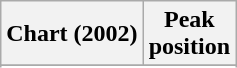<table class="wikitable sortable plainrowheaders">
<tr>
<th scope="col">Chart (2002)</th>
<th scope="col">Peak<br>position</th>
</tr>
<tr>
</tr>
<tr>
</tr>
<tr>
</tr>
<tr>
</tr>
<tr>
</tr>
<tr>
</tr>
<tr>
</tr>
<tr>
</tr>
<tr>
</tr>
<tr>
</tr>
<tr>
</tr>
</table>
